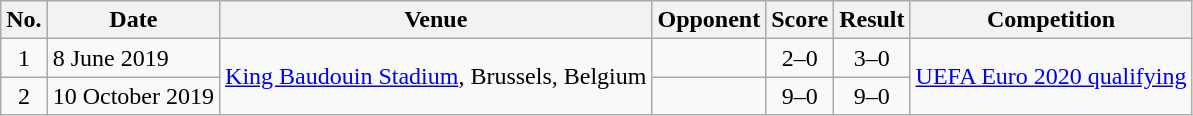<table class="wikitable sortable">
<tr>
<th>No.</th>
<th>Date</th>
<th>Venue</th>
<th>Opponent</th>
<th>Score</th>
<th>Result</th>
<th>Competition</th>
</tr>
<tr>
<td align=center>1</td>
<td>8 June 2019</td>
<td rowspan=2><a href='#'>King Baudouin Stadium</a>, Brussels, Belgium</td>
<td></td>
<td align=center>2–0</td>
<td align=center>3–0</td>
<td rowspan=2><a href='#'>UEFA Euro 2020 qualifying</a></td>
</tr>
<tr>
<td align=center>2</td>
<td>10 October 2019</td>
<td></td>
<td align=center>9–0</td>
<td align=center>9–0</td>
</tr>
</table>
